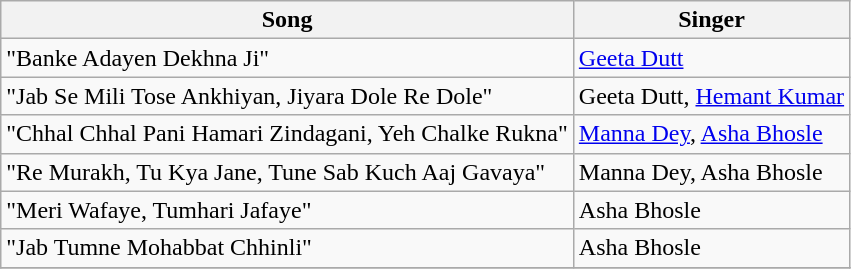<table class="wikitable">
<tr>
<th>Song</th>
<th>Singer</th>
</tr>
<tr>
<td>"Banke Adayen Dekhna Ji"</td>
<td><a href='#'>Geeta Dutt</a></td>
</tr>
<tr>
<td>"Jab Se Mili Tose Ankhiyan, Jiyara Dole Re Dole"</td>
<td>Geeta Dutt, <a href='#'>Hemant Kumar</a></td>
</tr>
<tr>
<td>"Chhal Chhal Pani Hamari Zindagani, Yeh Chalke Rukna"</td>
<td><a href='#'>Manna Dey</a>, <a href='#'>Asha Bhosle</a></td>
</tr>
<tr>
<td>"Re Murakh, Tu Kya Jane, Tune Sab Kuch Aaj Gavaya"</td>
<td>Manna Dey, Asha Bhosle</td>
</tr>
<tr>
<td>"Meri Wafaye, Tumhari Jafaye"</td>
<td>Asha Bhosle</td>
</tr>
<tr>
<td>"Jab Tumne Mohabbat Chhinli"</td>
<td>Asha Bhosle</td>
</tr>
<tr>
</tr>
</table>
